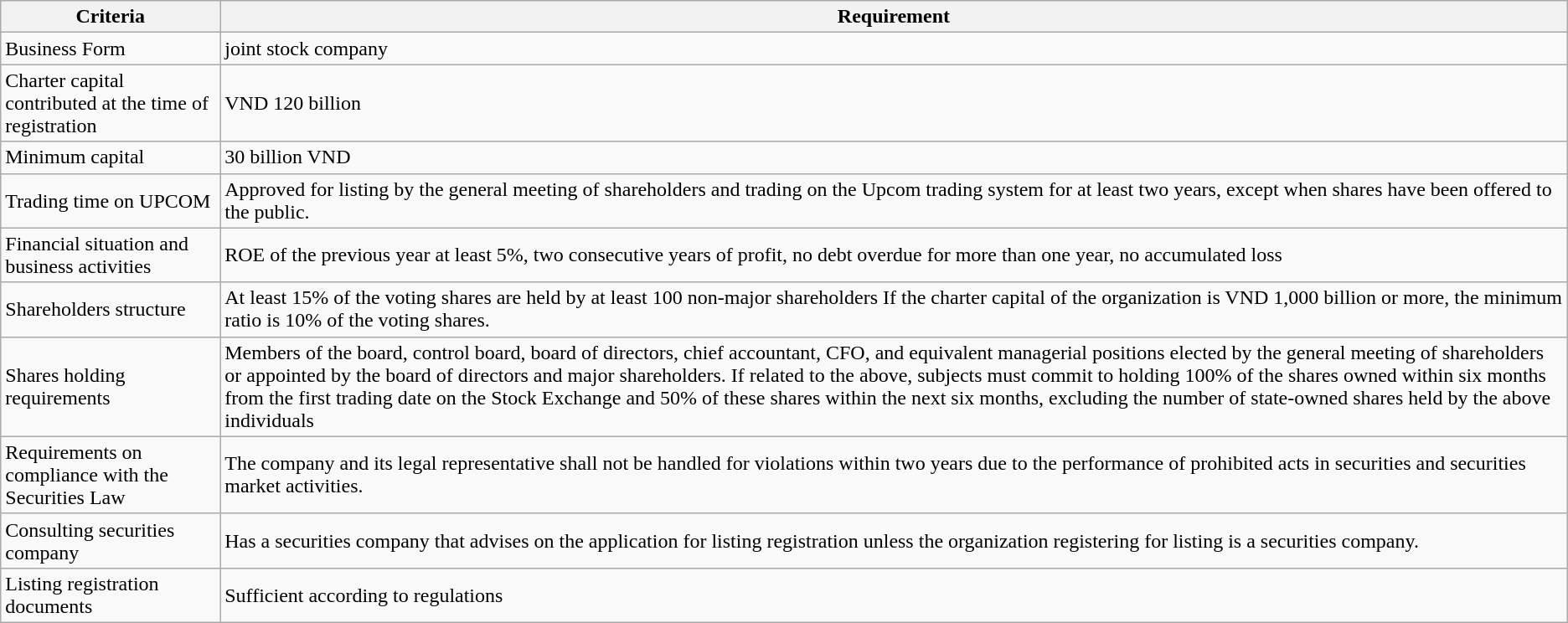<table class="wikitable">
<tr>
<th>Criteria</th>
<th>Requirement</th>
</tr>
<tr>
<td>Business Form</td>
<td>joint stock company</td>
</tr>
<tr>
<td>Charter capital contributed at the time of registration</td>
<td>VND 120 billion</td>
</tr>
<tr>
<td>Minimum capital</td>
<td>30 billion VND</td>
</tr>
<tr>
<td>Trading time on UPCOM</td>
<td>Approved for listing by the general meeting of shareholders and trading on the Upcom trading system for at least two years, except when shares have been offered to the public.</td>
</tr>
<tr>
<td>Financial situation and business activities</td>
<td>ROE of the previous year at least 5%, two consecutive years of profit, no debt overdue for more than one year, no accumulated loss</td>
</tr>
<tr>
<td>Shareholders structure</td>
<td>At least 15% of the voting shares are held by at least 100 non-major shareholders If the charter capital of the organization is VND 1,000 billion or more, the minimum ratio is 10% of the voting shares.</td>
</tr>
<tr>
<td>Shares holding requirements</td>
<td>Members of the board, control board, board of directors, chief accountant, CFO, and equivalent managerial positions elected by the general meeting of shareholders or appointed by the board of directors and major shareholders. If related to the above, subjects must commit to holding 100% of the shares owned within six months from the first trading date on the Stock Exchange and  50% of these shares within the next six months, excluding the number of state-owned shares held by the above individuals</td>
</tr>
<tr>
<td>Requirements on compliance with the Securities Law</td>
<td>The company and its legal representative shall not be handled for violations within two years due to the performance of prohibited acts in securities and securities market activities.</td>
</tr>
<tr>
<td>Consulting securities company</td>
<td>Has a securities company that advises on the application for listing registration unless the organization registering for listing is a securities company.</td>
</tr>
<tr>
<td>Listing registration documents</td>
<td>Sufficient according to regulations</td>
</tr>
</table>
